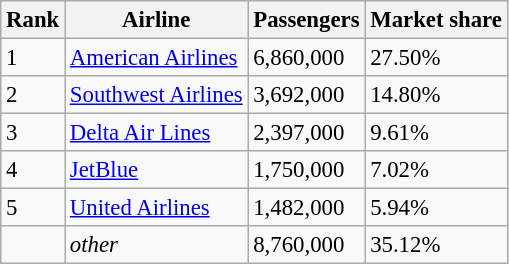<table class="wikitable sortable" style="font-size: 95%" width= align=>
<tr>
<th>Rank</th>
<th>Airline</th>
<th>Passengers</th>
<th>Market share</th>
</tr>
<tr>
<td>1</td>
<td><a href='#'>American Airlines</a></td>
<td>6,860,000</td>
<td>27.50%</td>
</tr>
<tr>
<td>2</td>
<td><a href='#'>Southwest Airlines</a></td>
<td>3,692,000</td>
<td>14.80%</td>
</tr>
<tr>
<td>3</td>
<td><a href='#'>Delta Air Lines</a></td>
<td>2,397,000</td>
<td>9.61%</td>
</tr>
<tr>
<td>4</td>
<td><a href='#'>JetBlue</a></td>
<td>1,750,000</td>
<td>7.02%</td>
</tr>
<tr>
<td>5</td>
<td><a href='#'>United Airlines</a></td>
<td>1,482,000</td>
<td>5.94%</td>
</tr>
<tr>
<td></td>
<td><em>other</em></td>
<td>8,760,000</td>
<td>35.12%</td>
</tr>
</table>
